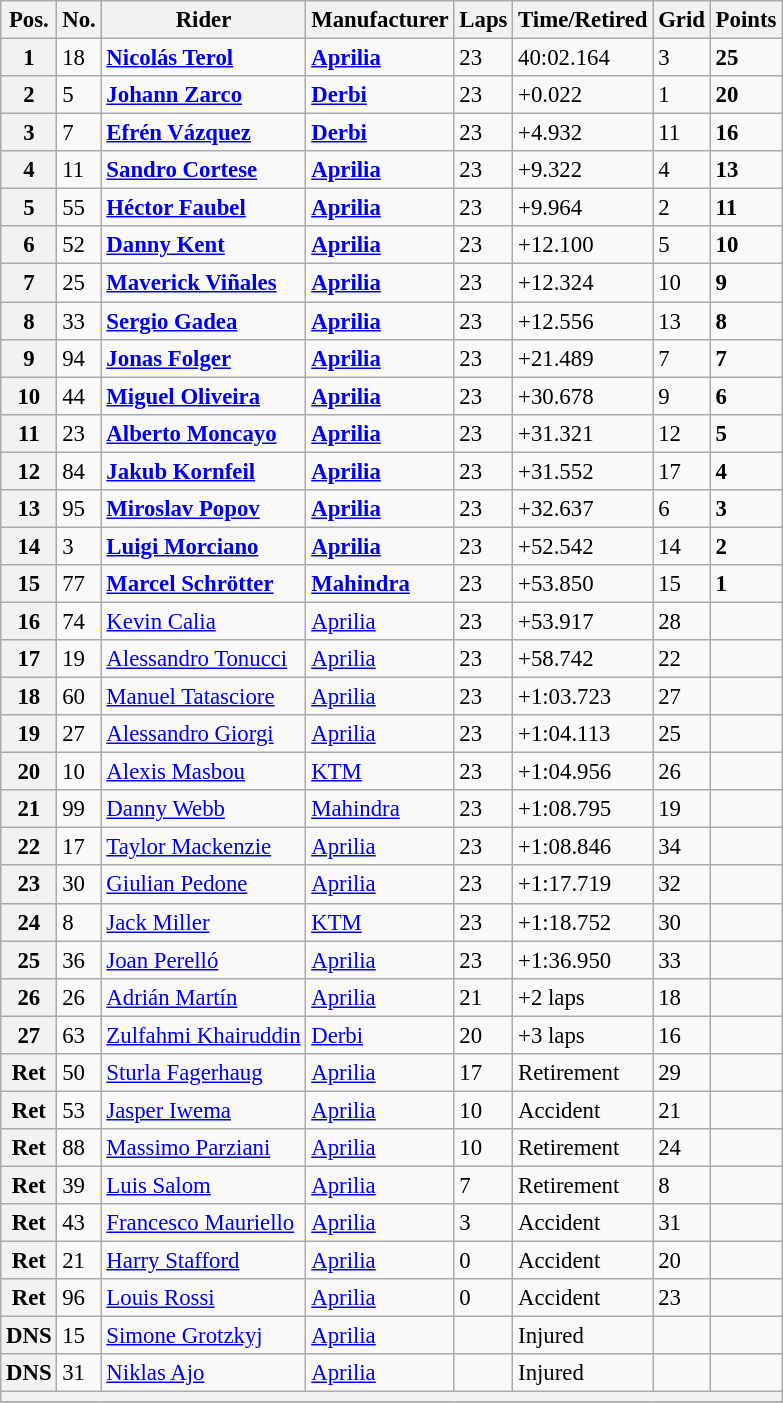<table class="wikitable" style="font-size: 95%;">
<tr>
<th>Pos.</th>
<th>No.</th>
<th>Rider</th>
<th>Manufacturer</th>
<th>Laps</th>
<th>Time/Retired</th>
<th>Grid</th>
<th>Points</th>
</tr>
<tr>
<th>1</th>
<td>18</td>
<td> <strong><a href='#'>Nicolás Terol</a></strong></td>
<td><strong><a href='#'>Aprilia</a></strong></td>
<td>23</td>
<td>40:02.164</td>
<td>3</td>
<td><strong>25</strong></td>
</tr>
<tr>
<th>2</th>
<td>5</td>
<td> <strong><a href='#'>Johann Zarco</a></strong></td>
<td><strong><a href='#'>Derbi</a></strong></td>
<td>23</td>
<td>+0.022</td>
<td>1</td>
<td><strong>20</strong></td>
</tr>
<tr>
<th>3</th>
<td>7</td>
<td> <strong><a href='#'>Efrén Vázquez</a></strong></td>
<td><strong><a href='#'>Derbi</a></strong></td>
<td>23</td>
<td>+4.932</td>
<td>11</td>
<td><strong>16</strong></td>
</tr>
<tr>
<th>4</th>
<td>11</td>
<td> <strong><a href='#'>Sandro Cortese</a></strong></td>
<td><strong><a href='#'>Aprilia</a></strong></td>
<td>23</td>
<td>+9.322</td>
<td>4</td>
<td><strong>13</strong></td>
</tr>
<tr>
<th>5</th>
<td>55</td>
<td> <strong><a href='#'>Héctor Faubel</a></strong></td>
<td><strong><a href='#'>Aprilia</a></strong></td>
<td>23</td>
<td>+9.964</td>
<td>2</td>
<td><strong>11</strong></td>
</tr>
<tr>
<th>6</th>
<td>52</td>
<td> <strong><a href='#'>Danny Kent</a></strong></td>
<td><strong><a href='#'>Aprilia</a></strong></td>
<td>23</td>
<td>+12.100</td>
<td>5</td>
<td><strong>10</strong></td>
</tr>
<tr>
<th>7</th>
<td>25</td>
<td> <strong><a href='#'>Maverick Viñales</a></strong></td>
<td><strong><a href='#'>Aprilia</a></strong></td>
<td>23</td>
<td>+12.324</td>
<td>10</td>
<td><strong>9</strong></td>
</tr>
<tr>
<th>8</th>
<td>33</td>
<td> <strong><a href='#'>Sergio Gadea</a></strong></td>
<td><strong><a href='#'>Aprilia</a></strong></td>
<td>23</td>
<td>+12.556</td>
<td>13</td>
<td><strong>8</strong></td>
</tr>
<tr>
<th>9</th>
<td>94</td>
<td> <strong><a href='#'>Jonas Folger</a></strong></td>
<td><strong><a href='#'>Aprilia</a></strong></td>
<td>23</td>
<td>+21.489</td>
<td>7</td>
<td><strong>7</strong></td>
</tr>
<tr>
<th>10</th>
<td>44</td>
<td> <strong><a href='#'>Miguel Oliveira</a></strong></td>
<td><strong><a href='#'>Aprilia</a></strong></td>
<td>23</td>
<td>+30.678</td>
<td>9</td>
<td><strong>6</strong></td>
</tr>
<tr>
<th>11</th>
<td>23</td>
<td> <strong><a href='#'>Alberto Moncayo</a></strong></td>
<td><strong><a href='#'>Aprilia</a></strong></td>
<td>23</td>
<td>+31.321</td>
<td>12</td>
<td><strong>5</strong></td>
</tr>
<tr>
<th>12</th>
<td>84</td>
<td> <strong><a href='#'>Jakub Kornfeil</a></strong></td>
<td><strong><a href='#'>Aprilia</a></strong></td>
<td>23</td>
<td>+31.552</td>
<td>17</td>
<td><strong>4</strong></td>
</tr>
<tr>
<th>13</th>
<td>95</td>
<td> <strong><a href='#'>Miroslav Popov</a></strong></td>
<td><strong><a href='#'>Aprilia</a></strong></td>
<td>23</td>
<td>+32.637</td>
<td>6</td>
<td><strong>3</strong></td>
</tr>
<tr>
<th>14</th>
<td>3</td>
<td> <strong><a href='#'>Luigi Morciano</a></strong></td>
<td><strong><a href='#'>Aprilia</a></strong></td>
<td>23</td>
<td>+52.542</td>
<td>14</td>
<td><strong>2</strong></td>
</tr>
<tr>
<th>15</th>
<td>77</td>
<td> <strong><a href='#'>Marcel Schrötter</a></strong></td>
<td><strong><a href='#'>Mahindra</a></strong></td>
<td>23</td>
<td>+53.850</td>
<td>15</td>
<td><strong>1</strong></td>
</tr>
<tr>
<th>16</th>
<td>74</td>
<td> <a href='#'>Kevin Calia</a></td>
<td><a href='#'>Aprilia</a></td>
<td>23</td>
<td>+53.917</td>
<td>28</td>
<td></td>
</tr>
<tr>
<th>17</th>
<td>19</td>
<td> <a href='#'>Alessandro Tonucci</a></td>
<td><a href='#'>Aprilia</a></td>
<td>23</td>
<td>+58.742</td>
<td>22</td>
<td></td>
</tr>
<tr>
<th>18</th>
<td>60</td>
<td> <a href='#'>Manuel Tatasciore</a></td>
<td><a href='#'>Aprilia</a></td>
<td>23</td>
<td>+1:03.723</td>
<td>27</td>
<td></td>
</tr>
<tr>
<th>19</th>
<td>27</td>
<td> <a href='#'>Alessandro Giorgi</a></td>
<td><a href='#'>Aprilia</a></td>
<td>23</td>
<td>+1:04.113</td>
<td>25</td>
<td></td>
</tr>
<tr>
<th>20</th>
<td>10</td>
<td> <a href='#'>Alexis Masbou</a></td>
<td><a href='#'>KTM</a></td>
<td>23</td>
<td>+1:04.956</td>
<td>26</td>
<td></td>
</tr>
<tr>
<th>21</th>
<td>99</td>
<td> <a href='#'>Danny Webb</a></td>
<td><a href='#'>Mahindra</a></td>
<td>23</td>
<td>+1:08.795</td>
<td>19</td>
<td></td>
</tr>
<tr>
<th>22</th>
<td>17</td>
<td> <a href='#'>Taylor Mackenzie</a></td>
<td><a href='#'>Aprilia</a></td>
<td>23</td>
<td>+1:08.846</td>
<td>34</td>
<td></td>
</tr>
<tr>
<th>23</th>
<td>30</td>
<td> <a href='#'>Giulian Pedone</a></td>
<td><a href='#'>Aprilia</a></td>
<td>23</td>
<td>+1:17.719</td>
<td>32</td>
<td></td>
</tr>
<tr>
<th>24</th>
<td>8</td>
<td> <a href='#'>Jack Miller</a></td>
<td><a href='#'>KTM</a></td>
<td>23</td>
<td>+1:18.752</td>
<td>30</td>
<td></td>
</tr>
<tr>
<th>25</th>
<td>36</td>
<td> <a href='#'>Joan Perelló</a></td>
<td><a href='#'>Aprilia</a></td>
<td>23</td>
<td>+1:36.950</td>
<td>33</td>
<td></td>
</tr>
<tr>
<th>26</th>
<td>26</td>
<td> <a href='#'>Adrián Martín</a></td>
<td><a href='#'>Aprilia</a></td>
<td>21</td>
<td>+2 laps</td>
<td>18</td>
<td></td>
</tr>
<tr>
<th>27</th>
<td>63</td>
<td> <a href='#'>Zulfahmi Khairuddin</a></td>
<td><a href='#'>Derbi</a></td>
<td>20</td>
<td>+3 laps</td>
<td>16</td>
<td></td>
</tr>
<tr>
<th>Ret</th>
<td>50</td>
<td> <a href='#'>Sturla Fagerhaug</a></td>
<td><a href='#'>Aprilia</a></td>
<td>17</td>
<td>Retirement</td>
<td>29</td>
<td></td>
</tr>
<tr>
<th>Ret</th>
<td>53</td>
<td> <a href='#'>Jasper Iwema</a></td>
<td><a href='#'>Aprilia</a></td>
<td>10</td>
<td>Accident</td>
<td>21</td>
<td></td>
</tr>
<tr>
<th>Ret</th>
<td>88</td>
<td> <a href='#'>Massimo Parziani</a></td>
<td><a href='#'>Aprilia</a></td>
<td>10</td>
<td>Retirement</td>
<td>24</td>
<td></td>
</tr>
<tr>
<th>Ret</th>
<td>39</td>
<td> <a href='#'>Luis Salom</a></td>
<td><a href='#'>Aprilia</a></td>
<td>7</td>
<td>Retirement</td>
<td>8</td>
<td></td>
</tr>
<tr>
<th>Ret</th>
<td>43</td>
<td> <a href='#'>Francesco Mauriello</a></td>
<td><a href='#'>Aprilia</a></td>
<td>3</td>
<td>Accident</td>
<td>31</td>
<td></td>
</tr>
<tr>
<th>Ret</th>
<td>21</td>
<td> <a href='#'>Harry Stafford</a></td>
<td><a href='#'>Aprilia</a></td>
<td>0</td>
<td>Accident</td>
<td>20</td>
<td></td>
</tr>
<tr>
<th>Ret</th>
<td>96</td>
<td> <a href='#'>Louis Rossi</a></td>
<td><a href='#'>Aprilia</a></td>
<td>0</td>
<td>Accident</td>
<td>23</td>
<td></td>
</tr>
<tr>
<th>DNS</th>
<td>15</td>
<td> <a href='#'>Simone Grotzkyj</a></td>
<td><a href='#'>Aprilia</a></td>
<td></td>
<td>Injured</td>
<td></td>
<td></td>
</tr>
<tr>
<th>DNS</th>
<td>31</td>
<td> <a href='#'>Niklas Ajo</a></td>
<td><a href='#'>Aprilia</a></td>
<td></td>
<td>Injured</td>
<td></td>
<td></td>
</tr>
<tr>
<th colspan=8></th>
</tr>
<tr>
</tr>
</table>
